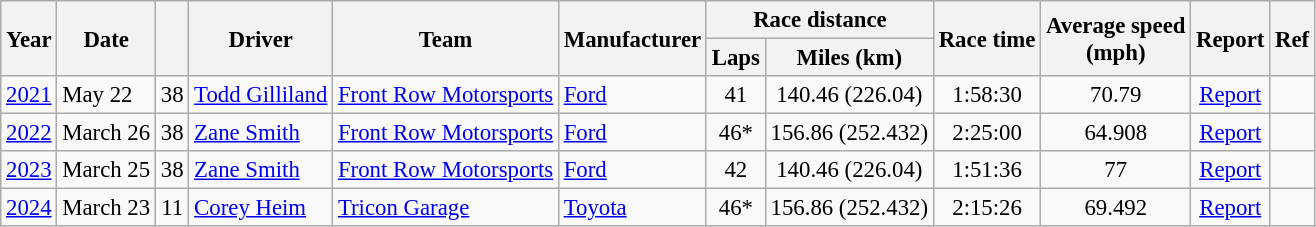<table class="wikitable" style="font-size: 95%;">
<tr>
<th rowspan=2>Year</th>
<th rowspan=2>Date</th>
<th rowspan=2></th>
<th rowspan=2>Driver</th>
<th rowspan=2>Team</th>
<th rowspan=2>Manufacturer</th>
<th colspan=2>Race distance</th>
<th rowspan=2>Race time</th>
<th rowspan=2>Average speed<br>(mph)</th>
<th rowspan=2>Report</th>
<th rowspan=2>Ref</th>
</tr>
<tr>
<th>Laps</th>
<th>Miles (km)</th>
</tr>
<tr>
<td><a href='#'>2021</a></td>
<td>May 22</td>
<td align=center>38</td>
<td><a href='#'>Todd Gilliland</a></td>
<td><a href='#'>Front Row Motorsports</a></td>
<td><a href='#'>Ford</a></td>
<td align=center>41</td>
<td align=center>140.46 (226.04)</td>
<td align=center>1:58:30</td>
<td align=center>70.79</td>
<td align=center><a href='#'>Report</a></td>
<td align=center></td>
</tr>
<tr>
<td><a href='#'>2022</a></td>
<td>March 26</td>
<td align=center>38</td>
<td><a href='#'>Zane Smith</a></td>
<td><a href='#'>Front Row Motorsports</a></td>
<td><a href='#'>Ford</a></td>
<td align=center>46*</td>
<td align=center>156.86 (252.432)</td>
<td align=center>2:25:00</td>
<td align=center>64.908</td>
<td align=center><a href='#'>Report</a></td>
<td align=center></td>
</tr>
<tr>
<td><a href='#'>2023</a></td>
<td>March 25</td>
<td align=center>38</td>
<td><a href='#'>Zane Smith</a></td>
<td><a href='#'>Front Row Motorsports</a></td>
<td><a href='#'>Ford</a></td>
<td align=center>42</td>
<td align=center>140.46 (226.04)</td>
<td align=center>1:51:36</td>
<td align=center>77</td>
<td align=center><a href='#'>Report</a></td>
<td align=center></td>
</tr>
<tr>
<td><a href='#'>2024</a></td>
<td>March 23</td>
<td align=center>11</td>
<td><a href='#'>Corey Heim</a></td>
<td><a href='#'>Tricon Garage</a></td>
<td><a href='#'>Toyota</a></td>
<td align=center>46*</td>
<td align=center>156.86 (252.432)</td>
<td align=center>2:15:26</td>
<td align=center>69.492</td>
<td align=center><a href='#'>Report</a></td>
<td align=center></td>
</tr>
</table>
